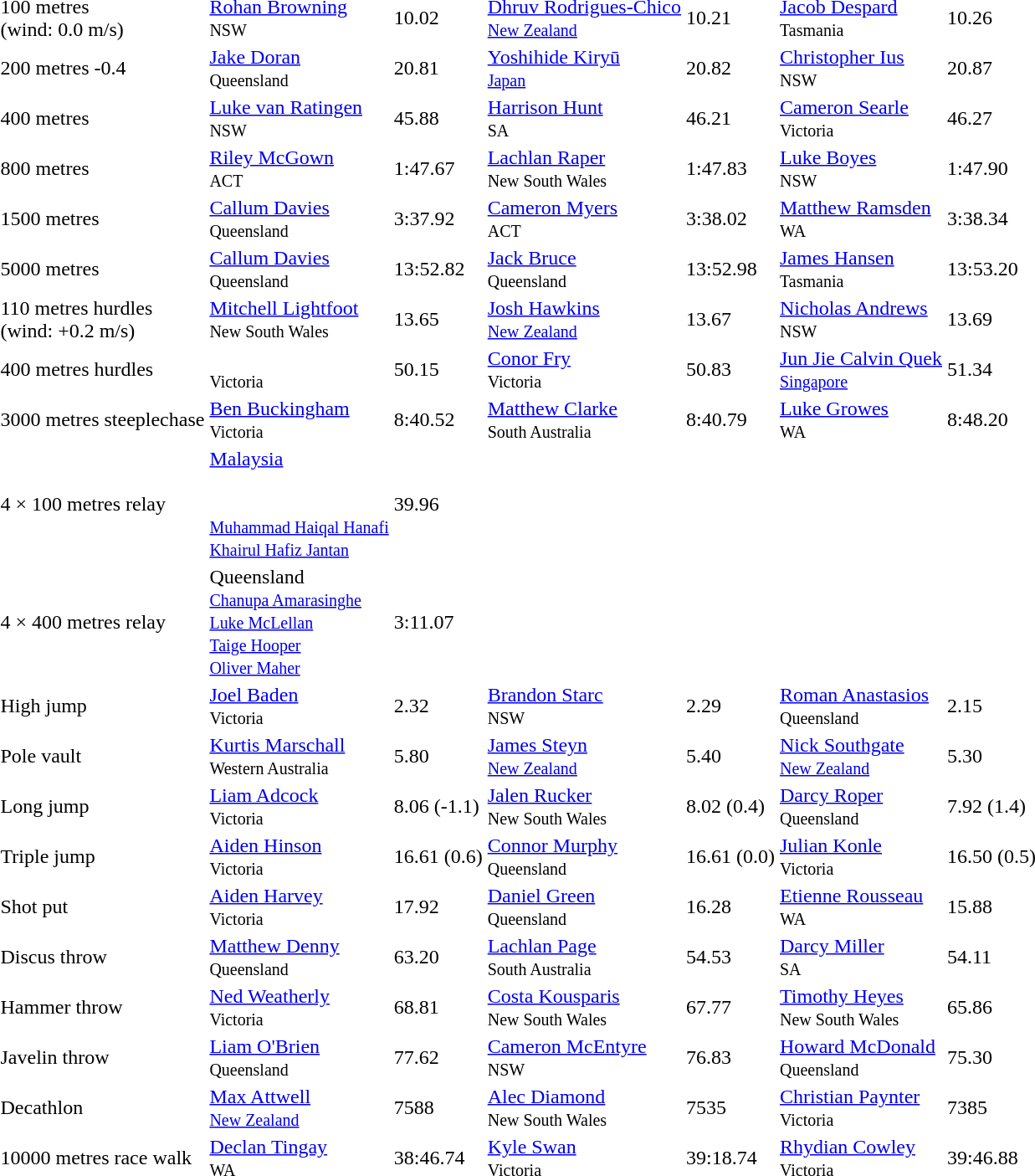<table>
<tr>
<td>100 metres<br>(wind: 0.0 m/s)</td>
<td><a href='#'>Rohan Browning</a><br><small>NSW</small></td>
<td>10.02 </td>
<td><a href='#'>Dhruv Rodrigues-Chico</a><br><small><a href='#'>New Zealand</a></small></td>
<td>10.21</td>
<td><a href='#'>Jacob Despard</a><br><small>Tasmania</small></td>
<td>10.26</td>
</tr>
<tr>
<td>200 metres -0.4</td>
<td><a href='#'>Jake Doran</a><br><small>Queensland</small></td>
<td>20.81</td>
<td><a href='#'>Yoshihide Kiryū</a><br><small><a href='#'>Japan</a></small></td>
<td>20.82</td>
<td><a href='#'>Christopher Ius</a><br><small>NSW</small></td>
<td>20.87</td>
</tr>
<tr>
<td>400 metres</td>
<td><a href='#'>Luke van Ratingen</a><br><small>NSW</small></td>
<td>45.88</td>
<td><a href='#'>Harrison Hunt</a><br><small>SA</small></td>
<td>46.21</td>
<td><a href='#'>Cameron Searle</a><br><small>Victoria</small></td>
<td>46.27</td>
</tr>
<tr>
<td>800 metres</td>
<td><a href='#'>Riley McGown</a><br><small>ACT</small></td>
<td>1:47.67</td>
<td><a href='#'>Lachlan Raper</a><br><small>New South Wales</small></td>
<td>1:47.83</td>
<td><a href='#'>Luke Boyes</a><br><small>NSW</small></td>
<td>1:47.90</td>
</tr>
<tr>
<td>1500 metres</td>
<td><a href='#'>Callum Davies</a><br><small>Queensland</small></td>
<td>3:37.92</td>
<td><a href='#'>Cameron Myers</a><br><small>ACT</small></td>
<td>3:38.02</td>
<td><a href='#'>Matthew Ramsden</a><br><small>WA</small></td>
<td>3:38.34</td>
</tr>
<tr>
<td>5000 metres</td>
<td><a href='#'>Callum Davies</a><br><small>Queensland</small></td>
<td>13:52.82</td>
<td><a href='#'>Jack Bruce</a><br><small>Queensland</small></td>
<td>13:52.98</td>
<td><a href='#'>James Hansen</a><br><small>Tasmania</small></td>
<td>13:53.20</td>
</tr>
<tr>
<td>110 metres hurdles<br>(wind: +0.2 m/s)</td>
<td><a href='#'>Mitchell Lightfoot</a><br><small>New South Wales</small></td>
<td>13.65</td>
<td><a href='#'>Josh Hawkins</a><br><small><a href='#'>New Zealand</a></small></td>
<td>13.67 </td>
<td><a href='#'>Nicholas Andrews</a><br><small>NSW</small></td>
<td>13.69</td>
</tr>
<tr>
<td>400 metres hurdles</td>
<td><br><small>Victoria</small></td>
<td>50.15</td>
<td><a href='#'>Conor Fry</a><br><small>Victoria</small></td>
<td>50.83</td>
<td><a href='#'>Jun Jie Calvin Quek</a><br><small><a href='#'>Singapore</a></small></td>
<td>51.34</td>
</tr>
<tr>
<td>3000 metres steeplechase</td>
<td><a href='#'>Ben Buckingham</a><br><small>Victoria</small></td>
<td>8:40.52</td>
<td><a href='#'>Matthew Clarke</a><br><small>South Australia</small></td>
<td>8:40.79</td>
<td><a href='#'>Luke Growes</a><br><small>WA</small></td>
<td>8:48.20</td>
</tr>
<tr>
<td>4 × 100 metres relay</td>
<td><a href='#'>Malaysia</a><br><small><br><br><a href='#'>Muhammad Haiqal Hanafi</a><br><a href='#'>Khairul Hafiz Jantan</a></small></td>
<td>39.96</td>
<td></td>
<td></td>
</tr>
<tr>
<td>4 × 400 metres relay</td>
<td>Queensland<br><small><a href='#'>Chanupa Amarasinghe</a><br><a href='#'>Luke McLellan</a><br><a href='#'>Taige Hooper</a><br><a href='#'>Oliver Maher</a></small></td>
<td>3:11.07</td>
<td></td>
<td></td>
</tr>
<tr>
<td>High jump</td>
<td><a href='#'>Joel Baden</a><br><small>Victoria</small></td>
<td>2.32</td>
<td><a href='#'>Brandon Starc</a><br><small>NSW</small></td>
<td>2.29</td>
<td><a href='#'>Roman Anastasios</a><br><small>Queensland</small></td>
<td>2.15</td>
</tr>
<tr>
<td>Pole vault</td>
<td><a href='#'>Kurtis Marschall</a><br><small>Western Australia</small></td>
<td>5.80</td>
<td><a href='#'>James Steyn</a><br><small><a href='#'>New Zealand</a></small></td>
<td>5.40</td>
<td><a href='#'>Nick Southgate</a><br><small><a href='#'>New Zealand</a></small></td>
<td>5.30</td>
</tr>
<tr>
<td>Long jump</td>
<td><a href='#'>Liam Adcock</a><br><small>Victoria</small></td>
<td>8.06 (-1.1)</td>
<td><a href='#'>Jalen Rucker</a><br><small>New South Wales</small></td>
<td>8.02 (0.4)</td>
<td><a href='#'>Darcy Roper</a><br><small>Queensland</small></td>
<td>7.92 (1.4)</td>
</tr>
<tr>
<td>Triple jump</td>
<td><a href='#'>Aiden Hinson</a><br><small>Victoria</small></td>
<td>16.61 (0.6)</td>
<td><a href='#'>Connor Murphy</a><br><small>Queensland</small></td>
<td>16.61 (0.0)</td>
<td><a href='#'>Julian Konle</a><br><small>Victoria</small></td>
<td>16.50 (0.5)</td>
</tr>
<tr>
<td>Shot put</td>
<td><a href='#'>Aiden Harvey</a><br><small>Victoria</small></td>
<td>17.92</td>
<td><a href='#'>Daniel Green</a><br><small>Queensland</small></td>
<td>16.28</td>
<td><a href='#'>Etienne Rousseau</a><br><small>WA</small></td>
<td>15.88</td>
</tr>
<tr>
<td>Discus throw</td>
<td><a href='#'>Matthew Denny</a><br><small>Queensland</small></td>
<td>63.20</td>
<td><a href='#'>Lachlan Page</a><br><small>South Australia</small></td>
<td>54.53</td>
<td><a href='#'>Darcy Miller</a><br><small>SA</small></td>
<td>54.11</td>
</tr>
<tr>
<td>Hammer throw</td>
<td><a href='#'>Ned Weatherly</a><br><small>Victoria</small></td>
<td>68.81</td>
<td><a href='#'>Costa Kousparis</a><br><small>New South Wales</small></td>
<td>67.77</td>
<td><a href='#'>Timothy Heyes</a><br><small>New South Wales</small></td>
<td>65.86</td>
</tr>
<tr>
<td>Javelin throw</td>
<td><a href='#'>Liam O'Brien</a><br><small>Queensland</small></td>
<td>77.62</td>
<td><a href='#'>Cameron McEntyre</a><br><small>NSW</small></td>
<td>76.83</td>
<td><a href='#'>Howard McDonald</a><br><small>Queensland</small></td>
<td>75.30</td>
</tr>
<tr>
<td>Decathlon</td>
<td><a href='#'>Max Attwell</a><br><small><a href='#'>New Zealand</a></small></td>
<td>7588</td>
<td><a href='#'>Alec Diamond</a><br><small>New South Wales</small></td>
<td>7535</td>
<td><a href='#'>Christian Paynter</a><br><small>Victoria</small></td>
<td>7385</td>
</tr>
<tr>
<td>10000 metres race walk</td>
<td><a href='#'>Declan Tingay</a><br><small>WA</small></td>
<td>38:46.74</td>
<td><a href='#'>Kyle Swan</a><br><small>Victoria</small></td>
<td>39:18.74</td>
<td><a href='#'>Rhydian Cowley</a><br><small>Victoria</small></td>
<td>39:46.88</td>
</tr>
</table>
